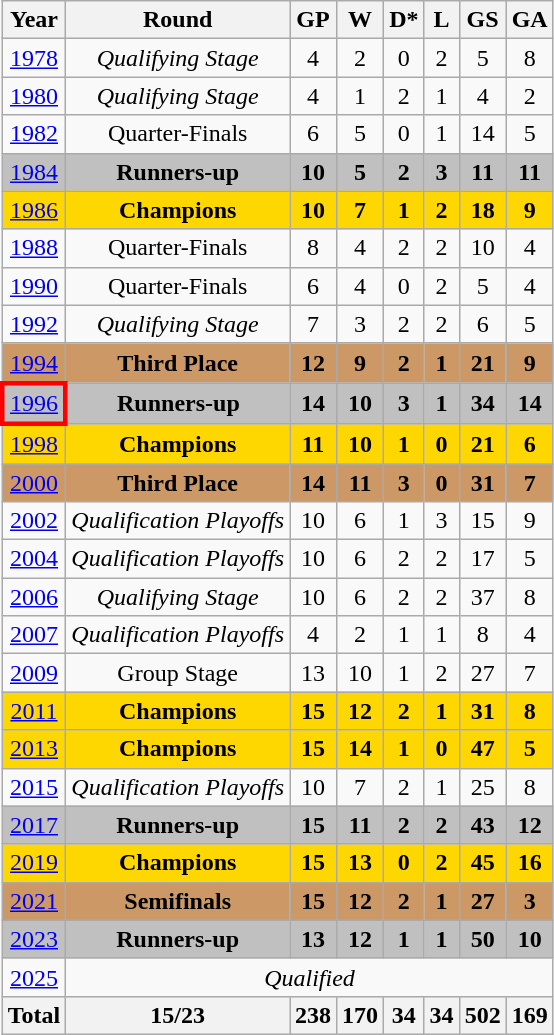<table class="wikitable" style="text-align: center;">
<tr>
<th>Year</th>
<th>Round</th>
<th>GP</th>
<th>W</th>
<th>D*</th>
<th>L</th>
<th>GS</th>
<th>GA</th>
</tr>
<tr>
<td><a href='#'>1978</a></td>
<td><em>Qualifying Stage</em></td>
<td>4</td>
<td>2</td>
<td>0</td>
<td>2</td>
<td>5</td>
<td>8</td>
</tr>
<tr>
<td><a href='#'>1980</a></td>
<td><em>Qualifying Stage</em></td>
<td>4</td>
<td>1</td>
<td>2</td>
<td>1</td>
<td>4</td>
<td>2</td>
</tr>
<tr>
<td><a href='#'>1982</a></td>
<td>Quarter-Finals</td>
<td>6</td>
<td>5</td>
<td>0</td>
<td>1</td>
<td>14</td>
<td>5</td>
</tr>
<tr bgcolor=silver>
<td><a href='#'>1984</a></td>
<td><strong>Runners-up</strong></td>
<td><strong>10</strong></td>
<td><strong>5</strong></td>
<td><strong>2</strong></td>
<td><strong>3</strong></td>
<td><strong>11</strong></td>
<td><strong>11</strong></td>
</tr>
<tr bgcolor=gold>
<td><a href='#'>1986</a></td>
<td><strong>Champions</strong></td>
<td><strong>10</strong></td>
<td><strong>7</strong></td>
<td><strong>1</strong></td>
<td><strong>2</strong></td>
<td><strong>18</strong></td>
<td><strong>9</strong></td>
</tr>
<tr>
<td><a href='#'>1988</a></td>
<td>Quarter-Finals</td>
<td>8</td>
<td>4</td>
<td>2</td>
<td>2</td>
<td>10</td>
<td>4</td>
</tr>
<tr>
<td><a href='#'>1990</a></td>
<td>Quarter-Finals</td>
<td>6</td>
<td>4</td>
<td>0</td>
<td>2</td>
<td>5</td>
<td>4</td>
</tr>
<tr>
<td><a href='#'>1992</a></td>
<td><em>Qualifying Stage</em></td>
<td>7</td>
<td>3</td>
<td>2</td>
<td>2</td>
<td>6</td>
<td>5</td>
</tr>
<tr bgcolor="#cc9966">
<td> <a href='#'>1994</a></td>
<td><strong>Third Place</strong></td>
<td><strong>12</strong></td>
<td><strong>9</strong></td>
<td><strong>2</strong></td>
<td><strong>1</strong></td>
<td><strong>21</strong></td>
<td><strong>9</strong></td>
</tr>
<tr bgcolor=silver>
<td style="border: 3px solid red"> <a href='#'>1996</a></td>
<td><strong>Runners-up</strong></td>
<td><strong>14</strong></td>
<td><strong>10</strong></td>
<td><strong>3</strong></td>
<td><strong>1</strong></td>
<td><strong>34</strong></td>
<td><strong>14</strong></td>
</tr>
<tr bgcolor=gold>
<td> <a href='#'>1998</a></td>
<td><strong>Champions</strong></td>
<td><strong>11</strong></td>
<td><strong>10</strong></td>
<td><strong>1</strong></td>
<td><strong>0</strong></td>
<td><strong>21</strong></td>
<td><strong>6</strong></td>
</tr>
<tr bgcolor="#cc9966">
<td> <a href='#'>2000</a></td>
<td><strong>Third Place</strong></td>
<td><strong>14</strong></td>
<td><strong>11</strong></td>
<td><strong>3</strong></td>
<td><strong>0</strong></td>
<td><strong>31</strong></td>
<td><strong>7</strong></td>
</tr>
<tr>
<td> <a href='#'>2002</a></td>
<td><em>Qualification Playoffs</em></td>
<td>10</td>
<td>6</td>
<td>1</td>
<td>3</td>
<td>15</td>
<td>9</td>
</tr>
<tr>
<td> <a href='#'>2004</a></td>
<td><em>Qualification Playoffs</em></td>
<td>10</td>
<td>6</td>
<td>2</td>
<td>2</td>
<td>17</td>
<td>5</td>
</tr>
<tr>
<td> <a href='#'>2006</a></td>
<td><em>Qualifying Stage</em></td>
<td>10</td>
<td>6</td>
<td>2</td>
<td>2</td>
<td>37</td>
<td>8</td>
</tr>
<tr>
<td> <a href='#'>2007</a></td>
<td><em>Qualification Playoffs</em></td>
<td>4</td>
<td>2</td>
<td>1</td>
<td>1</td>
<td>8</td>
<td>4</td>
</tr>
<tr>
<td> <a href='#'>2009</a></td>
<td>Group Stage</td>
<td>13</td>
<td>10</td>
<td>1</td>
<td>2</td>
<td>27</td>
<td>7</td>
</tr>
<tr bgcolor=gold>
<td> <a href='#'>2011</a></td>
<td><strong>Champions</strong></td>
<td><strong>15</strong></td>
<td><strong>12</strong></td>
<td><strong>2</strong></td>
<td><strong>1</strong></td>
<td><strong>31</strong></td>
<td><strong>8</strong></td>
</tr>
<tr bgcolor=gold>
<td> <a href='#'>2013</a></td>
<td><strong>Champions</strong></td>
<td><strong>15</strong></td>
<td><strong>14</strong></td>
<td><strong>1</strong></td>
<td><strong>0</strong></td>
<td><strong>47</strong></td>
<td><strong>5</strong></td>
</tr>
<tr>
<td> <a href='#'>2015</a></td>
<td><em>Qualification Playoffs</em></td>
<td>10</td>
<td>7</td>
<td>2</td>
<td>1</td>
<td>25</td>
<td>8</td>
</tr>
<tr bgcolor=silver>
<td> <a href='#'>2017</a></td>
<td><strong>Runners-up</strong></td>
<td><strong>15</strong></td>
<td><strong>11</strong></td>
<td><strong>2</strong></td>
<td><strong>2</strong></td>
<td><strong>43</strong></td>
<td><strong>12</strong></td>
</tr>
<tr bgcolor=gold>
<td> <a href='#'>2019</a></td>
<td><strong>Champions</strong></td>
<td><strong>15</strong></td>
<td><strong>13</strong></td>
<td><strong>0</strong></td>
<td><strong>2</strong></td>
<td><strong>45</strong></td>
<td><strong>16</strong></td>
</tr>
<tr bgcolor="#cc9966">
<td> <a href='#'>2021</a></td>
<td><strong>Semifinals</strong></td>
<td><strong>15</strong></td>
<td><strong>12</strong></td>
<td><strong>2</strong></td>
<td><strong>1</strong></td>
<td><strong>27</strong></td>
<td><strong>3</strong></td>
</tr>
<tr bgcolor=silver>
<td> <a href='#'>2023</a></td>
<td><strong>Runners-up</strong></td>
<td><strong>13</strong></td>
<td><strong>12</strong></td>
<td><strong>1</strong></td>
<td><strong>1</strong></td>
<td><strong>50</strong></td>
<td><strong>10</strong></td>
</tr>
<tr>
<td> <a href='#'>2025</a></td>
<td colspan=7><em>Qualified</em></td>
</tr>
<tr>
<th><strong>Total</strong></th>
<th><strong>15/23</strong></th>
<th><strong>238</strong></th>
<th><strong>170</strong></th>
<th><strong>34</strong></th>
<th><strong>34</strong></th>
<th><strong>502</strong></th>
<th><strong>169</strong></th>
</tr>
</table>
